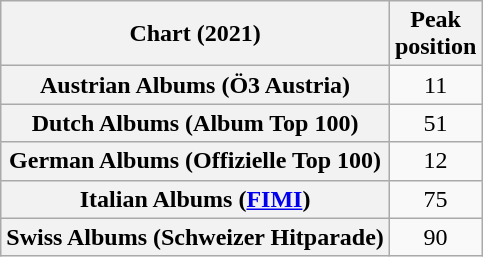<table class="wikitable sortable plainrowheaders" style="text-align:center">
<tr>
<th scope="col">Chart (2021)</th>
<th scope="col">Peak<br>position</th>
</tr>
<tr>
<th scope="row">Austrian Albums (Ö3 Austria)</th>
<td>11</td>
</tr>
<tr>
<th scope="row">Dutch Albums (Album Top 100)</th>
<td>51</td>
</tr>
<tr>
<th scope="row">German Albums (Offizielle Top 100)</th>
<td>12</td>
</tr>
<tr>
<th scope="row">Italian Albums (<a href='#'>FIMI</a>)</th>
<td>75</td>
</tr>
<tr>
<th scope="row">Swiss Albums (Schweizer Hitparade)</th>
<td>90</td>
</tr>
</table>
